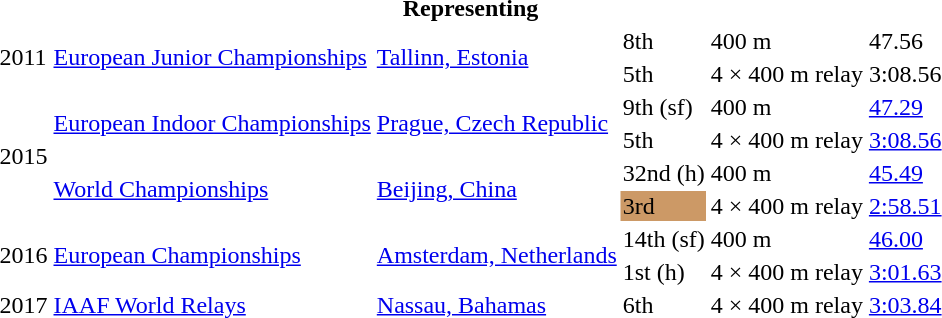<table>
<tr>
<th colspan="6">Representing </th>
</tr>
<tr>
<td rowspan=2>2011</td>
<td rowspan=2><a href='#'>European Junior Championships</a></td>
<td rowspan=2><a href='#'>Tallinn, Estonia</a></td>
<td>8th</td>
<td>400 m</td>
<td>47.56</td>
</tr>
<tr>
<td>5th</td>
<td>4 × 400 m relay</td>
<td>3:08.56</td>
</tr>
<tr>
<td rowspan=4>2015</td>
<td rowspan=2><a href='#'>European Indoor Championships</a></td>
<td rowspan=2><a href='#'>Prague, Czech Republic</a></td>
<td>9th (sf)</td>
<td>400 m</td>
<td><a href='#'>47.29</a></td>
</tr>
<tr>
<td>5th</td>
<td>4 × 400 m relay</td>
<td><a href='#'>3:08.56</a></td>
</tr>
<tr>
<td rowspan=2><a href='#'>World Championships</a></td>
<td rowspan=2><a href='#'>Beijing, China</a></td>
<td>32nd (h)</td>
<td>400 m</td>
<td><a href='#'>45.49</a></td>
</tr>
<tr>
<td bgcolor=cc9966>3rd</td>
<td>4 × 400 m relay</td>
<td><a href='#'>2:58.51</a></td>
</tr>
<tr>
<td rowspan=2>2016</td>
<td rowspan=2><a href='#'>European Championships</a></td>
<td rowspan=2><a href='#'>Amsterdam, Netherlands</a></td>
<td>14th (sf)</td>
<td>400 m</td>
<td><a href='#'>46.00</a></td>
</tr>
<tr>
<td>1st (h)</td>
<td>4 × 400 m relay</td>
<td><a href='#'>3:01.63</a></td>
</tr>
<tr>
<td>2017</td>
<td><a href='#'>IAAF World Relays</a></td>
<td><a href='#'>Nassau, Bahamas</a></td>
<td>6th</td>
<td>4 × 400 m relay</td>
<td><a href='#'>3:03.84</a></td>
</tr>
</table>
